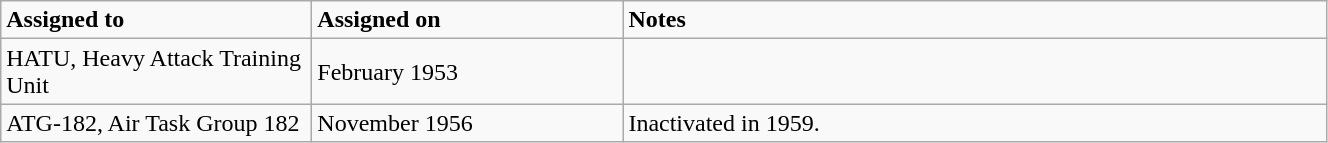<table class="wikitable" style="width: 70%;">
<tr>
<td style="width: 200px;"><strong>Assigned to</strong></td>
<td style="width: 200px;"><strong>Assigned on</strong></td>
<td><strong>Notes</strong></td>
</tr>
<tr>
<td>HATU, Heavy Attack Training Unit</td>
<td>February 1953</td>
<td></td>
</tr>
<tr>
<td>ATG-182, Air Task Group 182</td>
<td>November 1956</td>
<td>Inactivated in 1959.</td>
</tr>
</table>
